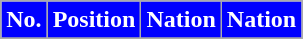<table class="wikitable sortable">
<tr>
<th style="background:#0000FF; color:#FFFFFF;" scope="col">No.</th>
<th style="background:#0000FF; color:#FFFFFF;" scope="col">Position</th>
<th style="background:#0000FF; color:#FFFFFF;" scope="col">Nation</th>
<th style="background:#0000FF; color:#FFFFFF;" scope="col">Nation</th>
</tr>
<tr>
</tr>
</table>
